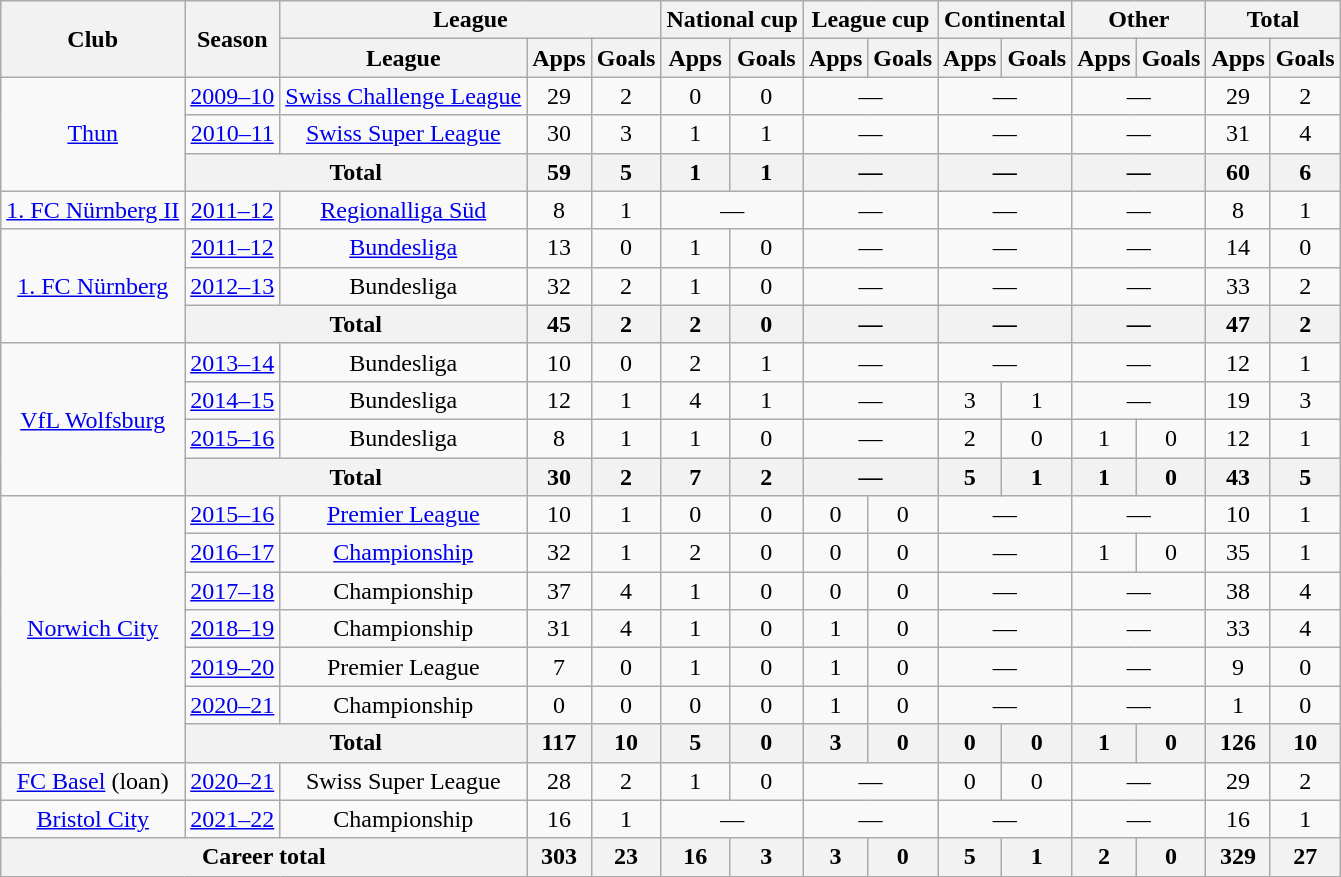<table class="wikitable" style="text-align:center">
<tr>
<th rowspan="2">Club</th>
<th rowspan="2">Season</th>
<th colspan="3">League</th>
<th colspan="2">National cup</th>
<th colspan="2">League cup</th>
<th colspan="2">Continental</th>
<th colspan="2">Other</th>
<th colspan="2">Total</th>
</tr>
<tr>
<th>League</th>
<th>Apps</th>
<th>Goals</th>
<th>Apps</th>
<th>Goals</th>
<th>Apps</th>
<th>Goals</th>
<th>Apps</th>
<th>Goals</th>
<th>Apps</th>
<th>Goals</th>
<th>Apps</th>
<th>Goals</th>
</tr>
<tr>
<td rowspan="3"><a href='#'>Thun</a></td>
<td><a href='#'>2009–10</a></td>
<td><a href='#'>Swiss Challenge League</a></td>
<td>29</td>
<td>2</td>
<td>0</td>
<td>0</td>
<td colspan="2">—</td>
<td colspan="2">—</td>
<td colspan="2">—</td>
<td>29</td>
<td>2</td>
</tr>
<tr>
<td><a href='#'>2010–11</a></td>
<td><a href='#'>Swiss Super League</a></td>
<td>30</td>
<td>3</td>
<td>1</td>
<td>1</td>
<td colspan="2">—</td>
<td colspan="2">—</td>
<td colspan="2">—</td>
<td>31</td>
<td>4</td>
</tr>
<tr>
<th colspan="2">Total</th>
<th>59</th>
<th>5</th>
<th>1</th>
<th>1</th>
<th colspan="2">—</th>
<th colspan="2">—</th>
<th colspan="2">—</th>
<th>60</th>
<th>6</th>
</tr>
<tr>
<td><a href='#'>1. FC Nürnberg II</a></td>
<td><a href='#'>2011–12</a></td>
<td><a href='#'>Regionalliga Süd</a></td>
<td>8</td>
<td>1</td>
<td colspan="2">—</td>
<td colspan="2">—</td>
<td colspan="2">—</td>
<td colspan="2">—</td>
<td>8</td>
<td>1</td>
</tr>
<tr>
<td rowspan="3"><a href='#'>1. FC Nürnberg</a></td>
<td><a href='#'>2011–12</a></td>
<td><a href='#'>Bundesliga</a></td>
<td>13</td>
<td>0</td>
<td>1</td>
<td>0</td>
<td colspan="2">—</td>
<td colspan="2">—</td>
<td colspan="2">—</td>
<td>14</td>
<td>0</td>
</tr>
<tr>
<td><a href='#'>2012–13</a></td>
<td>Bundesliga</td>
<td>32</td>
<td>2</td>
<td>1</td>
<td>0</td>
<td colspan="2">—</td>
<td colspan="2">—</td>
<td colspan="2">—</td>
<td>33</td>
<td>2</td>
</tr>
<tr>
<th colspan="2">Total</th>
<th>45</th>
<th>2</th>
<th>2</th>
<th>0</th>
<th colspan="2">—</th>
<th colspan="2">—</th>
<th colspan="2">—</th>
<th>47</th>
<th>2</th>
</tr>
<tr>
<td rowspan="4"><a href='#'>VfL Wolfsburg</a></td>
<td><a href='#'>2013–14</a></td>
<td>Bundesliga</td>
<td>10</td>
<td>0</td>
<td>2</td>
<td>1</td>
<td colspan="2">—</td>
<td colspan="2">—</td>
<td colspan="2">—</td>
<td>12</td>
<td>1</td>
</tr>
<tr>
<td><a href='#'>2014–15</a></td>
<td>Bundesliga</td>
<td>12</td>
<td>1</td>
<td>4</td>
<td>1</td>
<td colspan="2">—</td>
<td>3</td>
<td>1</td>
<td colspan="2">—</td>
<td>19</td>
<td>3</td>
</tr>
<tr>
<td><a href='#'>2015–16</a></td>
<td>Bundesliga</td>
<td>8</td>
<td>1</td>
<td>1</td>
<td>0</td>
<td colspan="2">—</td>
<td>2</td>
<td>0</td>
<td>1</td>
<td>0</td>
<td>12</td>
<td>1</td>
</tr>
<tr>
<th colspan="2">Total</th>
<th>30</th>
<th>2</th>
<th>7</th>
<th>2</th>
<th colspan="2">—</th>
<th>5</th>
<th>1</th>
<th>1</th>
<th>0</th>
<th>43</th>
<th>5</th>
</tr>
<tr>
<td rowspan="7"><a href='#'>Norwich City</a></td>
<td><a href='#'>2015–16</a></td>
<td><a href='#'>Premier League</a></td>
<td>10</td>
<td>1</td>
<td>0</td>
<td>0</td>
<td>0</td>
<td>0</td>
<td colspan="2">—</td>
<td colspan="2">—</td>
<td>10</td>
<td>1</td>
</tr>
<tr>
<td><a href='#'>2016–17</a></td>
<td><a href='#'>Championship</a></td>
<td>32</td>
<td>1</td>
<td>2</td>
<td>0</td>
<td>0</td>
<td>0</td>
<td colspan="2">—</td>
<td>1</td>
<td>0</td>
<td>35</td>
<td>1</td>
</tr>
<tr>
<td><a href='#'>2017–18</a></td>
<td>Championship</td>
<td>37</td>
<td>4</td>
<td>1</td>
<td>0</td>
<td>0</td>
<td>0</td>
<td colspan="2">—</td>
<td colspan="2">—</td>
<td>38</td>
<td>4</td>
</tr>
<tr>
<td><a href='#'>2018–19</a></td>
<td>Championship</td>
<td>31</td>
<td>4</td>
<td>1</td>
<td>0</td>
<td>1</td>
<td>0</td>
<td colspan="2">—</td>
<td colspan="2">—</td>
<td>33</td>
<td>4</td>
</tr>
<tr>
<td><a href='#'>2019–20</a></td>
<td>Premier League</td>
<td>7</td>
<td>0</td>
<td>1</td>
<td>0</td>
<td>1</td>
<td>0</td>
<td colspan="2">—</td>
<td colspan="2">—</td>
<td>9</td>
<td>0</td>
</tr>
<tr>
<td><a href='#'>2020–21</a></td>
<td>Championship</td>
<td>0</td>
<td>0</td>
<td>0</td>
<td>0</td>
<td>1</td>
<td>0</td>
<td colspan="2">—</td>
<td colspan="2">—</td>
<td>1</td>
<td>0</td>
</tr>
<tr>
<th colspan="2">Total</th>
<th>117</th>
<th>10</th>
<th>5</th>
<th>0</th>
<th>3</th>
<th>0</th>
<th>0</th>
<th>0</th>
<th>1</th>
<th>0</th>
<th>126</th>
<th>10</th>
</tr>
<tr>
<td><a href='#'>FC Basel</a> (loan)</td>
<td><a href='#'>2020–21</a></td>
<td>Swiss Super League</td>
<td>28</td>
<td>2</td>
<td>1</td>
<td>0</td>
<td colspan="2">—</td>
<td>0</td>
<td>0</td>
<td colspan="2">—</td>
<td>29</td>
<td>2</td>
</tr>
<tr>
<td><a href='#'>Bristol City</a></td>
<td><a href='#'>2021–22</a></td>
<td>Championship</td>
<td>16</td>
<td>1</td>
<td colspan="2">—</td>
<td colspan="2">—</td>
<td colspan="2">—</td>
<td colspan="2">—</td>
<td>16</td>
<td>1</td>
</tr>
<tr>
<th colspan="3">Career total</th>
<th>303</th>
<th>23</th>
<th>16</th>
<th>3</th>
<th>3</th>
<th>0</th>
<th>5</th>
<th>1</th>
<th>2</th>
<th>0</th>
<th>329</th>
<th>27</th>
</tr>
</table>
